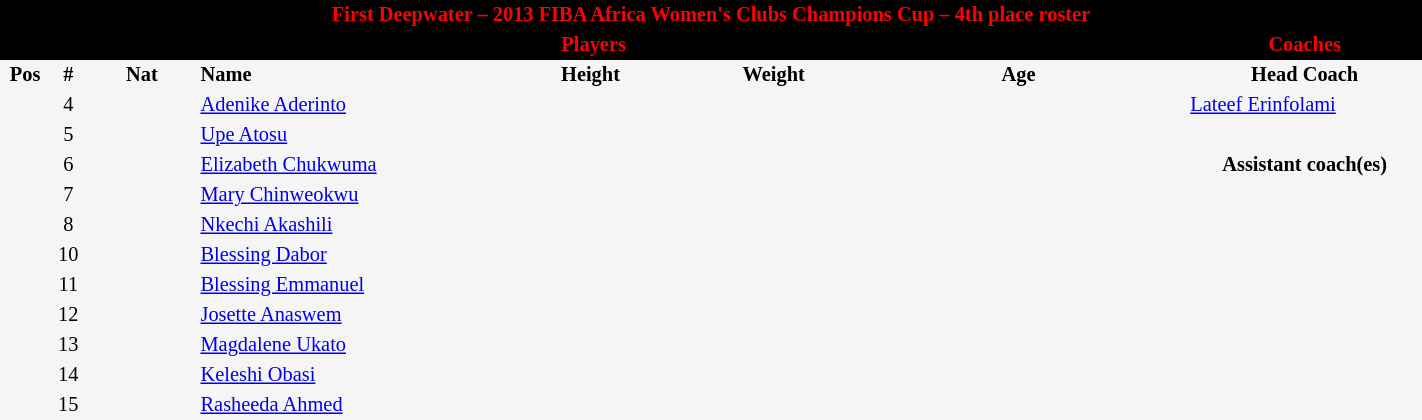<table border=0 cellpadding=2 cellspacing=0  |- bgcolor=#f5f5f5 style="text-align:center; font-size:85%;" width=75%>
<tr>
<td colspan="8" style="background: black; color: red"><strong>First Deepwater – 2013 FIBA Africa Women's Clubs Champions Cup – 4th place roster</strong></td>
</tr>
<tr>
<td colspan="7" style="background: black; color: red"><strong>Players</strong></td>
<td style="background: black; color: red"><strong>Coaches</strong></td>
</tr>
<tr style="background=#f5f5f5; color: black">
<th width=5px>Pos</th>
<th width=5px>#</th>
<th width=50px>Nat</th>
<th width=135px align=left>Name</th>
<th width=100px>Height</th>
<th width=70px>Weight</th>
<th width=160px>Age</th>
<th width=110px>Head Coach</th>
</tr>
<tr>
<td></td>
<td>4</td>
<td></td>
<td align=left><a href='#'>Adenike Aderinto</a></td>
<td></td>
<td></td>
<td><span></span></td>
<td align=left> <a href='#'>Lateef Erinfolami</a></td>
</tr>
<tr>
<td></td>
<td>5</td>
<td></td>
<td align=left><a href='#'>Upe Atosu</a></td>
<td></td>
<td></td>
<td><span></span></td>
</tr>
<tr>
<td></td>
<td>6</td>
<td></td>
<td align=left><a href='#'>Elizabeth Chukwuma</a></td>
<td></td>
<td></td>
<td><span></span></td>
<td><strong>Assistant coach(es)</strong></td>
</tr>
<tr>
<td></td>
<td>7</td>
<td></td>
<td align=left><a href='#'>Mary Chinweokwu</a></td>
<td></td>
<td></td>
<td><span></span></td>
<td align=left></td>
</tr>
<tr>
<td></td>
<td>8</td>
<td></td>
<td align=left><a href='#'>Nkechi Akashili</a></td>
<td></td>
<td></td>
<td><span></span></td>
</tr>
<tr>
<td></td>
<td>10</td>
<td></td>
<td align=left><a href='#'>Blessing Dabor</a></td>
<td></td>
<td></td>
<td><span></span></td>
</tr>
<tr>
<td></td>
<td>11</td>
<td></td>
<td align=left><a href='#'>Blessing Emmanuel</a></td>
<td></td>
<td></td>
<td></td>
</tr>
<tr>
<td></td>
<td>12</td>
<td></td>
<td align=left><a href='#'>Josette Anaswem</a></td>
<td></td>
<td></td>
<td><span></span></td>
</tr>
<tr>
<td></td>
<td>13</td>
<td></td>
<td align=left><a href='#'>Magdalene Ukato</a></td>
<td></td>
<td></td>
<td><span></span></td>
</tr>
<tr>
<td></td>
<td>14</td>
<td></td>
<td align=left><a href='#'>Keleshi Obasi</a></td>
<td></td>
<td></td>
<td><span></span></td>
</tr>
<tr>
<td></td>
<td>15</td>
<td></td>
<td align=left><a href='#'>Rasheeda Ahmed</a></td>
<td></td>
<td></td>
<td><span></span></td>
</tr>
</table>
